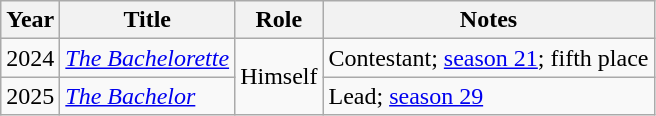<table class="wikitable sortable plainrowheaders">
<tr>
<th scope="col">Year</th>
<th scope="col">Title</th>
<th scope="col">Role</th>
<th scope="col" class="unsortable">Notes</th>
</tr>
<tr>
<td>2024</td>
<td><em><a href='#'>The Bachelorette</a></em></td>
<td rowspan="2">Himself</td>
<td>Contestant; <a href='#'>season 21</a>; fifth place</td>
</tr>
<tr>
<td>2025</td>
<td><em><a href='#'>The Bachelor</a></em></td>
<td>Lead; <a href='#'>season 29</a></td>
</tr>
</table>
